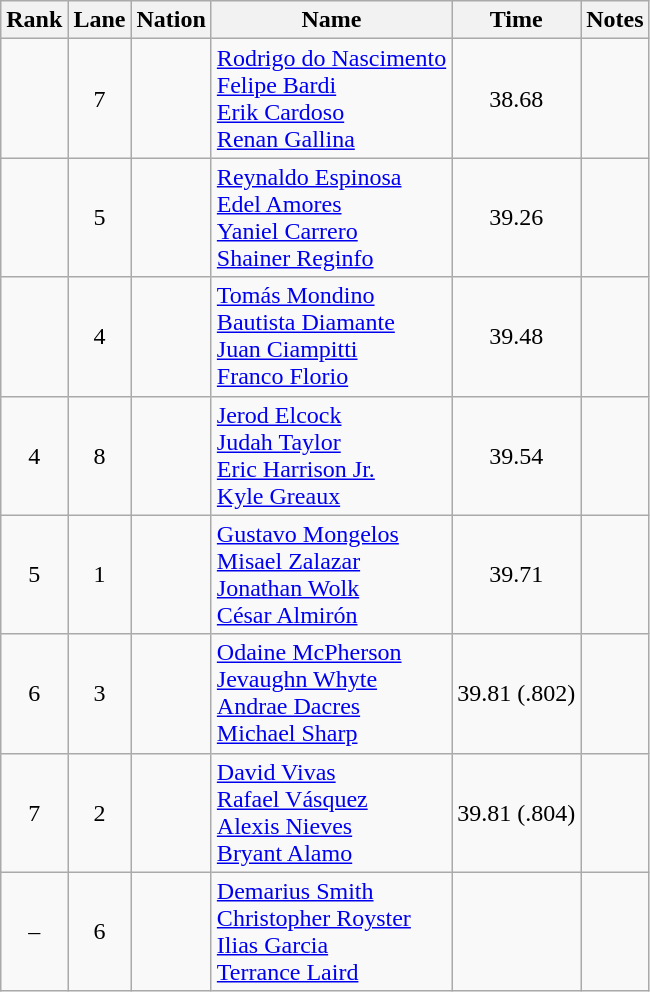<table class="wikitable sortable" style="text-align:center">
<tr>
<th>Rank</th>
<th>Lane</th>
<th>Nation</th>
<th>Name</th>
<th>Time</th>
<th>Notes</th>
</tr>
<tr>
<td></td>
<td>7</td>
<td align=left></td>
<td align=left><a href='#'>Rodrigo do Nascimento</a><br><a href='#'>Felipe Bardi</a><br> <a href='#'>Erik Cardoso</a><br><a href='#'>Renan Gallina</a></td>
<td>38.68</td>
<td></td>
</tr>
<tr>
<td></td>
<td>5</td>
<td align=left></td>
<td align=left><a href='#'>Reynaldo Espinosa</a><br><a href='#'>Edel Amores</a><br> <a href='#'>Yaniel Carrero</a><br> <a href='#'>Shainer Reginfo</a></td>
<td>39.26</td>
<td></td>
</tr>
<tr>
<td></td>
<td>4</td>
<td align=left></td>
<td align=left><a href='#'>Tomás Mondino</a><br> <a href='#'>Bautista Diamante</a><br> <a href='#'>Juan Ciampitti</a><br><a href='#'>Franco Florio</a></td>
<td>39.48</td>
<td></td>
</tr>
<tr>
<td>4</td>
<td>8</td>
<td align=left></td>
<td align=left><a href='#'>Jerod Elcock</a><br> <a href='#'>Judah Taylor</a><br> <a href='#'>Eric Harrison Jr.</a><br> <a href='#'>Kyle Greaux</a></td>
<td>39.54</td>
<td></td>
</tr>
<tr>
<td>5</td>
<td>1</td>
<td align=left></td>
<td align=left><a href='#'>Gustavo Mongelos</a><br><a href='#'>Misael Zalazar</a><br><a href='#'>Jonathan Wolk</a><br> <a href='#'>César Almirón</a></td>
<td>39.71</td>
<td></td>
</tr>
<tr>
<td>6</td>
<td>3</td>
<td align=left></td>
<td align=left><a href='#'>Odaine McPherson</a><br> <a href='#'>Jevaughn Whyte</a><br><a href='#'>Andrae Dacres</a><br> <a href='#'>Michael Sharp</a></td>
<td>39.81 (.802)</td>
<td></td>
</tr>
<tr>
<td>7</td>
<td>2</td>
<td align=left></td>
<td align=left><a href='#'>David Vivas</a><br> <a href='#'>Rafael Vásquez</a><br><a href='#'>Alexis Nieves</a><br> <a href='#'>Bryant Alamo</a></td>
<td>39.81 (.804)</td>
<td></td>
</tr>
<tr>
<td>–</td>
<td>6</td>
<td align=left></td>
<td align=left><a href='#'>Demarius Smith</a><br> <a href='#'>Christopher Royster</a><br><a href='#'>Ilias Garcia</a><br> <a href='#'>Terrance Laird</a></td>
<td></td>
<td></td>
</tr>
</table>
